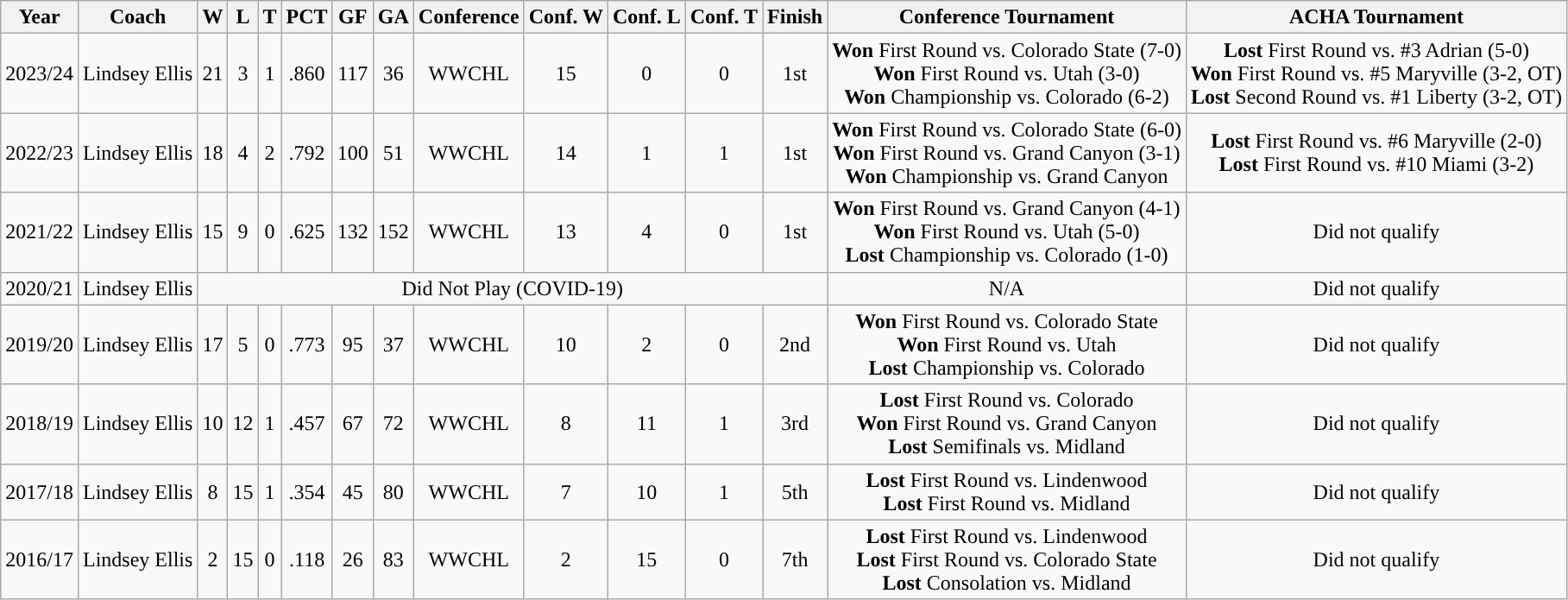<table class="wikitable sortable" style="white-space:nowrap;">
<tr align="center" bgcolor="">
<th>Year</th>
<th>Coach</th>
<th>W</th>
<th>L</th>
<th>T</th>
<th>PCT</th>
<th>GF</th>
<th>GA</th>
<th>Conference</th>
<th>Conf. W</th>
<th>Conf. L</th>
<th>Conf. T</th>
<th>Finish</th>
<th>Conference Tournament</th>
<th>ACHA Tournament</th>
</tr>
<tr align="center" bgcolor="">
<td>2023/24</td>
<td>Lindsey Ellis</td>
<td>21</td>
<td>3</td>
<td>1</td>
<td>.860</td>
<td>117</td>
<td>36</td>
<td>WWCHL</td>
<td>15</td>
<td>0</td>
<td>0</td>
<td>1st</td>
<td><strong>Won</strong> First Round vs. Colorado State (7-0)<br> <strong>Won</strong> First Round vs. Utah (3-0)<br> <strong>Won</strong> Championship vs. Colorado (6-2)</td>
<td><strong>Lost</strong> First Round vs. #3 Adrian (5-0)<br><strong>Won</strong> First Round vs. #5 Maryville (3-2, OT)<br><strong>Lost</strong> Second Round vs. #1 Liberty (3-2, OT)</td>
</tr>
<tr align="center" bgcolor="">
<td>2022/23</td>
<td>Lindsey Ellis</td>
<td>18</td>
<td>4</td>
<td>2</td>
<td>.792</td>
<td>100</td>
<td>51</td>
<td>WWCHL</td>
<td>14</td>
<td>1</td>
<td>1</td>
<td>1st</td>
<td><strong>Won</strong> First Round vs. Colorado State (6-0)<br> <strong>Won</strong> First Round vs. Grand Canyon (3-1)<br> <strong>Won</strong> Championship vs. Grand Canyon </td>
<td><strong>Lost</strong> First Round vs. #6 Maryville (2-0)<br><strong>Lost</strong> First Round vs. #10 Miami (3-2)</td>
</tr>
<tr align="center" bgcolor="">
<td>2021/22</td>
<td>Lindsey Ellis</td>
<td>15</td>
<td>9</td>
<td>0</td>
<td>.625</td>
<td>132</td>
<td>152</td>
<td>WWCHL</td>
<td>13</td>
<td>4</td>
<td>0</td>
<td>1st</td>
<td><strong>Won</strong> First Round vs. Grand Canyon  (4-1)<br> <strong>Won</strong> First Round vs. Utah (5-0)<br> <strong>Lost</strong> Championship vs. Colorado (1-0)</td>
<td>Did not qualify</td>
</tr>
<tr align="center" bgcolor="">
<td>2020/21</td>
<td>Lindsey Ellis</td>
<td colspan="11">Did Not Play (COVID-19)</td>
<td>N/A</td>
<td>Did not qualify</td>
</tr>
<tr align="center" bgcolor="">
<td>2019/20</td>
<td>Lindsey Ellis</td>
<td>17</td>
<td>5</td>
<td>0</td>
<td>.773</td>
<td>95</td>
<td>37</td>
<td>WWCHL</td>
<td>10</td>
<td>2</td>
<td>0</td>
<td bgcolor="">2nd</td>
<td><strong>Won</strong> First Round vs. Colorado State  <br> <strong>Won</strong> First Round vs. Utah  <br> <strong>Lost</strong> Championship vs. Colorado </td>
<td>Did not qualify</td>
</tr>
<tr align="center" bgcolor="">
<td>2018/19</td>
<td>Lindsey Ellis</td>
<td>10</td>
<td>12</td>
<td>1</td>
<td>.457</td>
<td>67</td>
<td>72</td>
<td>WWCHL</td>
<td>8</td>
<td>11</td>
<td>1</td>
<td bgcolor="">3rd</td>
<td><strong>Lost</strong> First Round vs. Colorado  <br> <strong>Won</strong> First Round vs. Grand Canyon  <br> <strong>Lost</strong> Semifinals vs. Midland </td>
<td>Did not qualify</td>
</tr>
<tr align="center" bgcolor="">
<td>2017/18</td>
<td>Lindsey Ellis</td>
<td>8</td>
<td>15</td>
<td>1</td>
<td>.354</td>
<td>45</td>
<td>80</td>
<td>WWCHL</td>
<td>7</td>
<td>10</td>
<td>1</td>
<td bgcolor="">5th</td>
<td bgcolor=""><strong>Lost</strong> First Round vs. Lindenwood  <br> <strong>Lost</strong> First Round vs. Midland </td>
<td>Did not qualify</td>
</tr>
<tr align="center" bgcolor="">
<td>2016/17</td>
<td>Lindsey Ellis</td>
<td>2</td>
<td>15</td>
<td>0</td>
<td>.118</td>
<td>26</td>
<td>83</td>
<td>WWCHL</td>
<td>2</td>
<td>15</td>
<td>0</td>
<td>7th</td>
<td><strong>Lost</strong> First Round vs. Lindenwood  <br> <strong>Lost</strong> First Round vs. Colorado State  <br> <strong>Lost</strong> Consolation vs. Midland </td>
<td>Did not qualify</td>
</tr>
</table>
